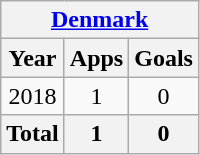<table class="wikitable" style="text-align:center">
<tr>
<th colspan=3><a href='#'>Denmark</a></th>
</tr>
<tr>
<th>Year</th>
<th>Apps</th>
<th>Goals</th>
</tr>
<tr>
<td>2018</td>
<td>1</td>
<td>0</td>
</tr>
<tr>
<th>Total</th>
<th>1</th>
<th>0</th>
</tr>
</table>
